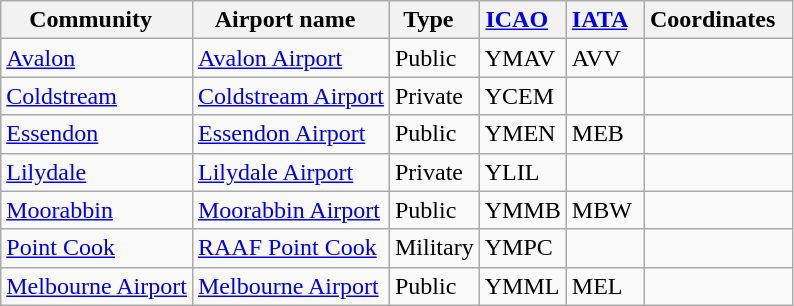<table class="wikitable sortable" style="width:auto;">
<tr>
<th width="*"><strong>Community</strong>  </th>
<th width="*"><strong>Airport name</strong>  </th>
<th width="*"><strong>Type</strong>  </th>
<th width="*"><strong><a href='#'>ICAO</a></strong>  </th>
<th width="*"><strong><a href='#'>IATA</a></strong>  </th>
<th width="*"><strong>Coordinates</strong>  </th>
</tr>
<tr>
<td><a href='#'>Avalon</a></td>
<td><a href='#'>Avalon Airport</a></td>
<td>Public</td>
<td>YMAV</td>
<td>AVV</td>
<td></td>
</tr>
<tr>
<td><a href='#'>Coldstream</a></td>
<td><a href='#'>Coldstream Airport</a></td>
<td>Private</td>
<td>YCEM</td>
<td></td>
<td></td>
</tr>
<tr>
<td><a href='#'>Essendon</a></td>
<td><a href='#'>Essendon Airport</a></td>
<td>Public</td>
<td>YMEN</td>
<td>MEB</td>
<td></td>
</tr>
<tr>
<td><a href='#'>Lilydale</a></td>
<td><a href='#'>Lilydale Airport</a></td>
<td>Private</td>
<td>YLIL</td>
<td></td>
<td></td>
</tr>
<tr>
<td><a href='#'>Moorabbin</a></td>
<td><a href='#'>Moorabbin Airport</a></td>
<td>Public</td>
<td>YMMB</td>
<td>MBW</td>
<td></td>
</tr>
<tr>
<td><a href='#'>Point Cook</a></td>
<td><a href='#'>RAAF Point Cook</a></td>
<td>Military</td>
<td>YMPC</td>
<td></td>
<td></td>
</tr>
<tr>
<td><a href='#'>Melbourne Airport</a></td>
<td><a href='#'>Melbourne Airport</a></td>
<td>Public</td>
<td>YMML</td>
<td>MEL</td>
<td></td>
</tr>
</table>
